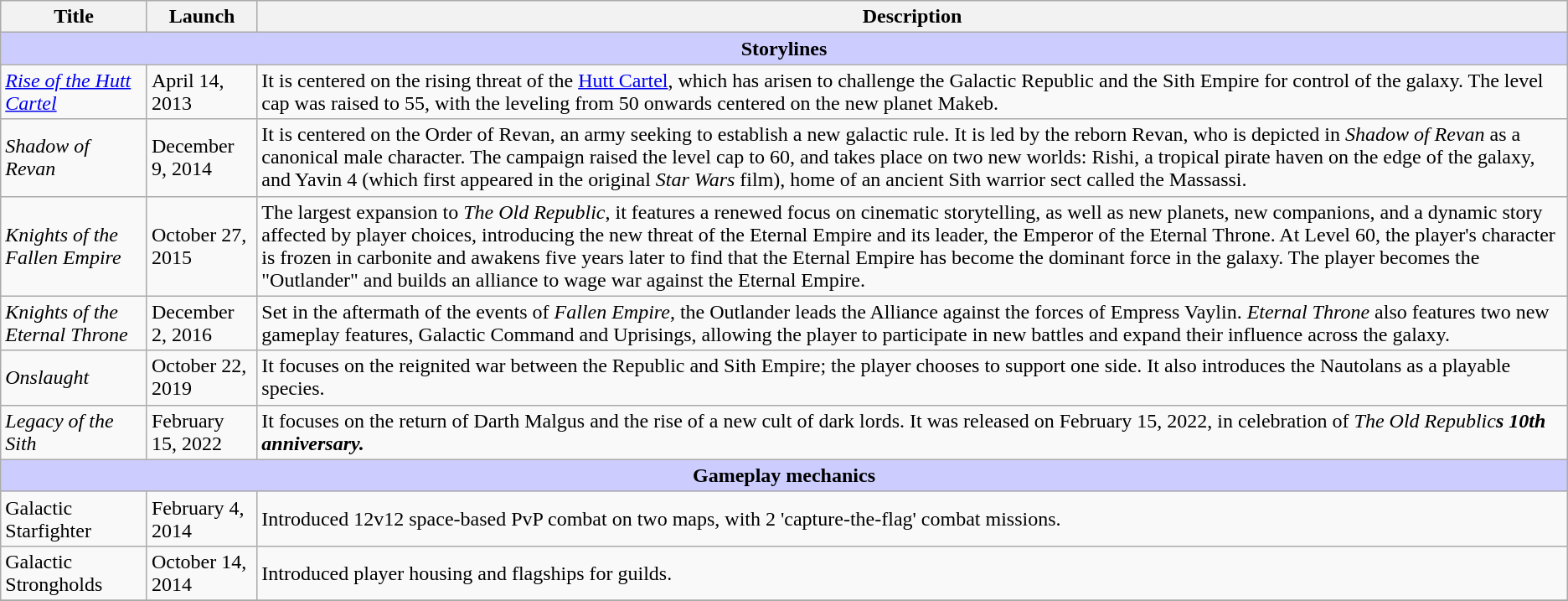<table class="wikitable sortable">
<tr>
<th>Title</th>
<th>Launch</th>
<th>Description</th>
</tr>
<tr>
<th colspan="3" style="background-color:#ccccff;">Storylines</th>
</tr>
<tr>
<td><em><a href='#'>Rise of the Hutt Cartel</a></em></td>
<td>April 14, 2013</td>
<td>It is centered on the rising threat of the <a href='#'>Hutt Cartel</a>, which has arisen to challenge the Galactic Republic and the Sith Empire for control of the galaxy. The level cap was raised to 55, with the leveling from 50 onwards centered on the new planet Makeb.</td>
</tr>
<tr>
<td><em>Shadow of Revan</em></td>
<td>December 9, 2014</td>
<td>It is centered on the Order of Revan, an army seeking to establish a new galactic rule. It is led by the reborn Revan, who is depicted in <em>Shadow of Revan</em> as a canonical male character. The campaign raised the level cap to 60, and takes place on two new worlds: Rishi, a tropical pirate haven on the edge of the galaxy, and Yavin 4 (which first appeared in the original <em>Star Wars</em> film), home of an ancient Sith warrior sect called the Massassi.</td>
</tr>
<tr>
<td><em>Knights of the Fallen Empire</em></td>
<td>October 27, 2015</td>
<td>The largest expansion to <em>The Old Republic</em>, it features a renewed focus on cinematic storytelling, as well as new planets, new companions, and a dynamic story affected by player choices, introducing the new threat of the Eternal Empire and its leader, the Emperor of the Eternal Throne. At Level 60, the player's character is frozen in carbonite and awakens five years later to find that the Eternal Empire has become the dominant force in the galaxy. The player becomes the "Outlander" and builds an alliance to wage war against the Eternal Empire.</td>
</tr>
<tr>
<td><em>Knights of the Eternal Throne</em></td>
<td>December 2, 2016</td>
<td>Set in the aftermath of the events of <em>Fallen Empire</em>, the Outlander leads the Alliance against the forces of Empress Vaylin. <em>Eternal Throne</em> also features two new gameplay features, Galactic Command and Uprisings, allowing the player to participate in new battles and expand their influence across the galaxy.</td>
</tr>
<tr>
<td><em>Onslaught</em></td>
<td>October 22, 2019</td>
<td>It focuses on the reignited war between the Republic and Sith Empire; the player chooses to support one side. It also introduces the Nautolans as a playable species.</td>
</tr>
<tr>
<td><em>Legacy of the Sith</em></td>
<td>February 15, 2022</td>
<td>It focuses on the return of Darth Malgus and the rise of a new cult of dark lords. It was released on February 15, 2022, in celebration of <em>The Old Republic<strong>s 10th anniversary.</td>
</tr>
<tr>
<th colspan="3" style="background-color:#ccccff;">Gameplay mechanics</th>
</tr>
<tr>
<td></em>Galactic Starfighter<em></td>
<td>February 4, 2014</td>
<td>Introduced 12v12 space-based PvP combat on two maps, with 2 'capture-the-flag' combat missions.</td>
</tr>
<tr>
<td></em>Galactic Strongholds<em></td>
<td>October 14, 2014</td>
<td>Introduced player housing and flagships for guilds.</td>
</tr>
<tr>
</tr>
</table>
